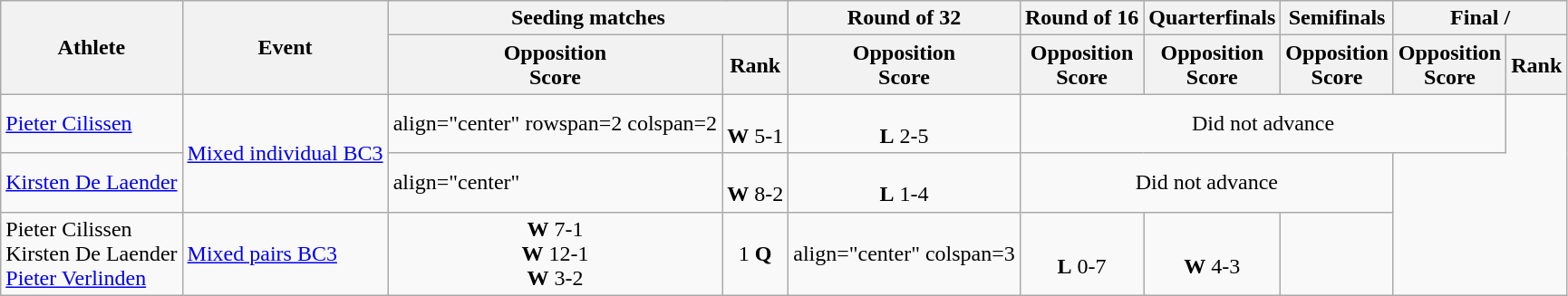<table class=wikitable>
<tr>
<th rowspan="2">Athlete</th>
<th rowspan="2">Event</th>
<th colspan="2">Seeding matches</th>
<th>Round of 32</th>
<th>Round of 16</th>
<th>Quarterfinals</th>
<th>Semifinals</th>
<th colspan="2">Final / </th>
</tr>
<tr>
<th>Opposition<br>Score</th>
<th>Rank</th>
<th>Opposition<br>Score</th>
<th>Opposition<br>Score</th>
<th>Opposition<br>Score</th>
<th>Opposition<br>Score</th>
<th>Opposition<br>Score</th>
<th>Rank</th>
</tr>
<tr>
<td><a href='#'>Pieter Cilissen</a></td>
<td rowspan="2"><a href='#'>Mixed individual BC3</a></td>
<td>align="center" rowspan=2 colspan=2 </td>
<td align="center"> <br> <strong>W</strong> 5-1</td>
<td align="center"> <br> <strong>L</strong> 2-5</td>
<td align="center" colspan=4>Did not advance</td>
</tr>
<tr>
<td><a href='#'>Kirsten De Laender</a></td>
<td>align="center" </td>
<td align="center"> <br> <strong>W</strong> 8-2</td>
<td align="center"> <br> <strong>L</strong> 1-4</td>
<td align="center" colspan=3>Did not advance</td>
</tr>
<tr>
<td>Pieter Cilissen <br> Kirsten De Laender <br> <a href='#'>Pieter Verlinden</a></td>
<td><a href='#'>Mixed pairs BC3</a></td>
<td align="center"> <strong>W</strong> 7-1 <br>  <strong>W</strong> 12-1 <br>  <strong>W</strong> 3-2</td>
<td align="center">1 <strong>Q</strong></td>
<td>align="center" colspan=3 </td>
<td align="center"> <br> <strong>L</strong> 0-7</td>
<td align="center"> <br> <strong>W</strong> 4-3</td>
<td align="center"></td>
</tr>
</table>
